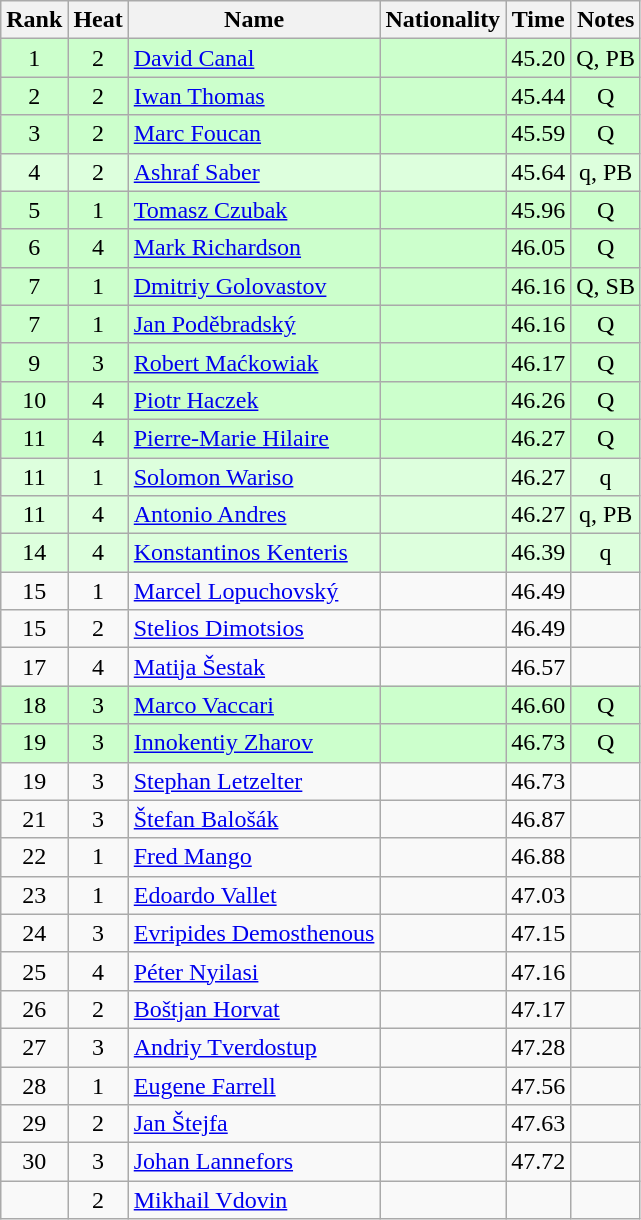<table class="wikitable sortable" style="text-align:center">
<tr>
<th>Rank</th>
<th>Heat</th>
<th>Name</th>
<th>Nationality</th>
<th>Time</th>
<th>Notes</th>
</tr>
<tr bgcolor=ccffcc>
<td>1</td>
<td>2</td>
<td align=left><a href='#'>David Canal</a></td>
<td align=left></td>
<td>45.20</td>
<td>Q, PB</td>
</tr>
<tr bgcolor=ccffcc>
<td>2</td>
<td>2</td>
<td align=left><a href='#'>Iwan Thomas</a></td>
<td align=left></td>
<td>45.44</td>
<td>Q</td>
</tr>
<tr bgcolor=ccffcc>
<td>3</td>
<td>2</td>
<td align=left><a href='#'>Marc Foucan</a></td>
<td align=left></td>
<td>45.59</td>
<td>Q</td>
</tr>
<tr bgcolor=ddffdd>
<td>4</td>
<td>2</td>
<td align=left><a href='#'>Ashraf Saber</a></td>
<td align=left></td>
<td>45.64</td>
<td>q, PB</td>
</tr>
<tr bgcolor=ccffcc>
<td>5</td>
<td>1</td>
<td align=left><a href='#'>Tomasz Czubak</a></td>
<td align=left></td>
<td>45.96</td>
<td>Q</td>
</tr>
<tr bgcolor=ccffcc>
<td>6</td>
<td>4</td>
<td align=left><a href='#'>Mark Richardson</a></td>
<td align=left></td>
<td>46.05</td>
<td>Q</td>
</tr>
<tr bgcolor=ccffcc>
<td>7</td>
<td>1</td>
<td align=left><a href='#'>Dmitriy Golovastov</a></td>
<td align=left></td>
<td>46.16</td>
<td>Q, SB</td>
</tr>
<tr bgcolor=ccffcc>
<td>7</td>
<td>1</td>
<td align=left><a href='#'>Jan Poděbradský</a></td>
<td align=left></td>
<td>46.16</td>
<td>Q</td>
</tr>
<tr bgcolor=ccffcc>
<td>9</td>
<td>3</td>
<td align=left><a href='#'>Robert Maćkowiak</a></td>
<td align=left></td>
<td>46.17</td>
<td>Q</td>
</tr>
<tr bgcolor=ccffcc>
<td>10</td>
<td>4</td>
<td align=left><a href='#'>Piotr Haczek</a></td>
<td align=left></td>
<td>46.26</td>
<td>Q</td>
</tr>
<tr bgcolor=ccffcc>
<td>11</td>
<td>4</td>
<td align=left><a href='#'>Pierre-Marie Hilaire</a></td>
<td align=left></td>
<td>46.27</td>
<td>Q</td>
</tr>
<tr bgcolor=ddffdd>
<td>11</td>
<td>1</td>
<td align=left><a href='#'>Solomon Wariso</a></td>
<td align=left></td>
<td>46.27</td>
<td>q</td>
</tr>
<tr bgcolor=ddffdd>
<td>11</td>
<td>4</td>
<td align=left><a href='#'>Antonio Andres</a></td>
<td align=left></td>
<td>46.27</td>
<td>q, PB</td>
</tr>
<tr bgcolor=ddffdd>
<td>14</td>
<td>4</td>
<td align=left><a href='#'>Konstantinos Kenteris</a></td>
<td align=left></td>
<td>46.39</td>
<td>q</td>
</tr>
<tr>
<td>15</td>
<td>1</td>
<td align=left><a href='#'>Marcel Lopuchovský</a></td>
<td align=left></td>
<td>46.49</td>
<td></td>
</tr>
<tr>
<td>15</td>
<td>2</td>
<td align=left><a href='#'>Stelios Dimotsios</a></td>
<td align=left></td>
<td>46.49</td>
<td></td>
</tr>
<tr>
<td>17</td>
<td>4</td>
<td align=left><a href='#'>Matija Šestak</a></td>
<td align=left></td>
<td>46.57</td>
<td></td>
</tr>
<tr bgcolor=ccffcc>
<td>18</td>
<td>3</td>
<td align=left><a href='#'>Marco Vaccari</a></td>
<td align=left></td>
<td>46.60</td>
<td>Q</td>
</tr>
<tr bgcolor=ccffcc>
<td>19</td>
<td>3</td>
<td align=left><a href='#'>Innokentiy Zharov</a></td>
<td align=left></td>
<td>46.73</td>
<td>Q</td>
</tr>
<tr>
<td>19</td>
<td>3</td>
<td align=left><a href='#'>Stephan Letzelter</a></td>
<td align=left></td>
<td>46.73</td>
<td></td>
</tr>
<tr>
<td>21</td>
<td>3</td>
<td align=left><a href='#'>Štefan Balošák</a></td>
<td align=left></td>
<td>46.87</td>
<td></td>
</tr>
<tr>
<td>22</td>
<td>1</td>
<td align=left><a href='#'>Fred Mango</a></td>
<td align=left></td>
<td>46.88</td>
<td></td>
</tr>
<tr>
<td>23</td>
<td>1</td>
<td align=left><a href='#'>Edoardo Vallet</a></td>
<td align=left></td>
<td>47.03</td>
<td></td>
</tr>
<tr>
<td>24</td>
<td>3</td>
<td align=left><a href='#'>Evripides Demosthenous</a></td>
<td align=left></td>
<td>47.15</td>
<td></td>
</tr>
<tr>
<td>25</td>
<td>4</td>
<td align=left><a href='#'>Péter Nyilasi</a></td>
<td align=left></td>
<td>47.16</td>
<td></td>
</tr>
<tr>
<td>26</td>
<td>2</td>
<td align=left><a href='#'>Boštjan Horvat</a></td>
<td align=left></td>
<td>47.17</td>
<td></td>
</tr>
<tr>
<td>27</td>
<td>3</td>
<td align=left><a href='#'>Andriy Tverdostup</a></td>
<td align=left></td>
<td>47.28</td>
<td></td>
</tr>
<tr>
<td>28</td>
<td>1</td>
<td align=left><a href='#'>Eugene Farrell</a></td>
<td align=left></td>
<td>47.56</td>
<td></td>
</tr>
<tr>
<td>29</td>
<td>2</td>
<td align=left><a href='#'>Jan Štejfa</a></td>
<td align=left></td>
<td>47.63</td>
<td></td>
</tr>
<tr>
<td>30</td>
<td>3</td>
<td align=left><a href='#'>Johan Lannefors</a></td>
<td align=left></td>
<td>47.72</td>
<td></td>
</tr>
<tr>
<td></td>
<td>2</td>
<td align=left><a href='#'>Mikhail Vdovin</a></td>
<td align=left></td>
<td></td>
<td></td>
</tr>
</table>
